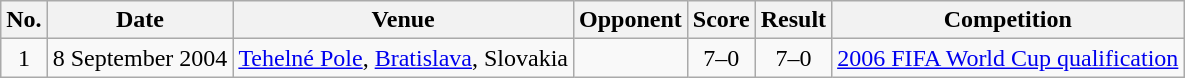<table class="wikitable sortable">
<tr>
<th scope="col">No.</th>
<th scope="col">Date</th>
<th scope="col">Venue</th>
<th scope="col">Opponent</th>
<th scope="col">Score</th>
<th scope="col">Result</th>
<th scope="col">Competition</th>
</tr>
<tr>
<td align="center">1</td>
<td>8 September 2004</td>
<td><a href='#'>Tehelné Pole</a>, <a href='#'>Bratislava</a>, Slovakia</td>
<td></td>
<td align="center">7–0</td>
<td align="center">7–0</td>
<td><a href='#'>2006 FIFA World Cup qualification</a></td>
</tr>
</table>
